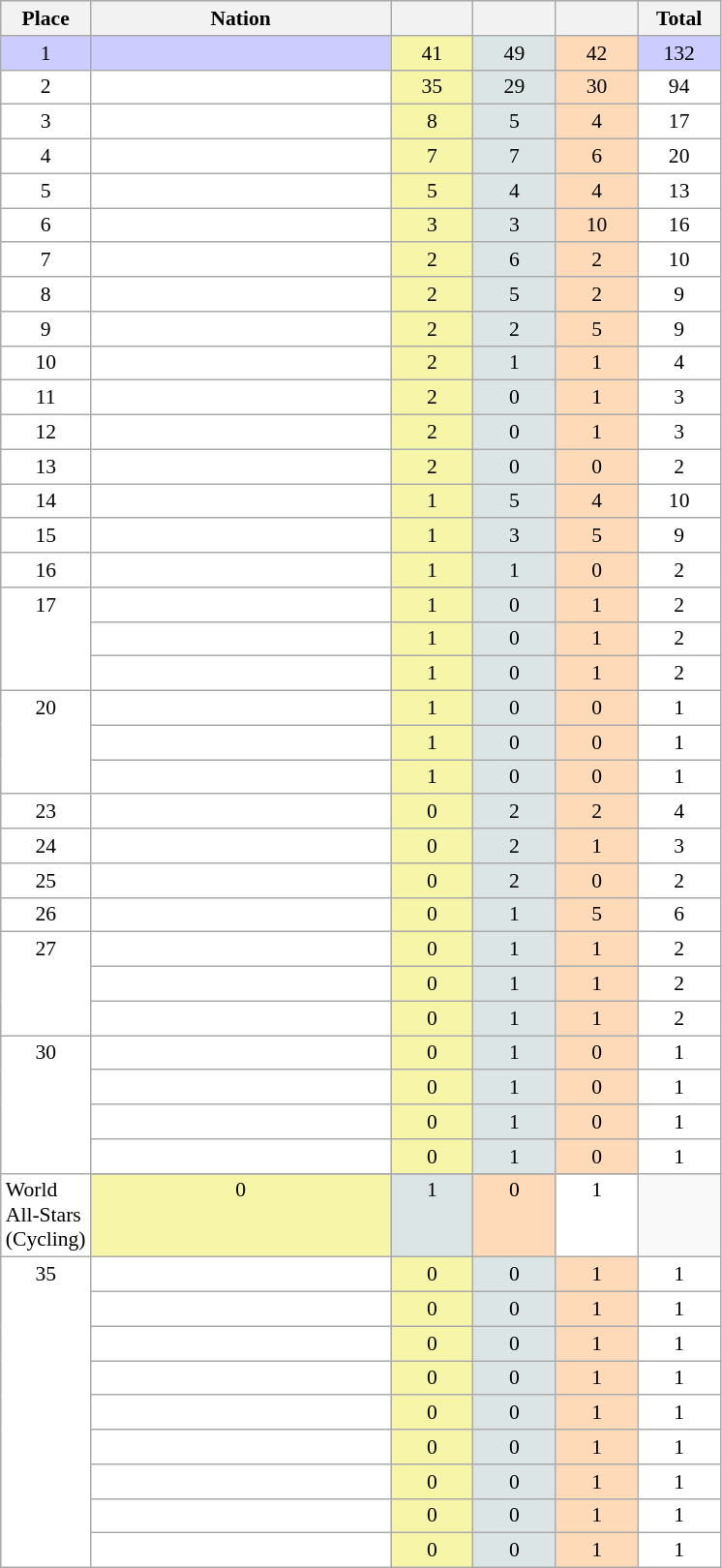<table class=wikitable style="border:1px solid #AAAAAA;font-size:90%">
<tr bgcolor="#EFEFEF">
<th width=50>Place</th>
<th width=200>Nation</th>
<th width=50></th>
<th width=50></th>
<th width=50></th>
<th width=50>Total</th>
</tr>
<tr align="center" valign="top" bgcolor="#FFFFFF" style="background:#ccccff">
<td>1</td>
<td align="left"></td>
<td style="background:#F7F6A8;">41</td>
<td style="background:#DCE5E5;">49</td>
<td style="background:#FFDAB9;">42</td>
<td>132</td>
</tr>
<tr align="center" valign="top" bgcolor="#FFFFFF">
<td>2</td>
<td align="left"></td>
<td style="background:#F7F6A8;">35</td>
<td style="background:#DCE5E5;">29</td>
<td style="background:#FFDAB9;">30</td>
<td>94</td>
</tr>
<tr align="center" valign="top" bgcolor="#FFFFFF">
<td>3</td>
<td align="left"></td>
<td style="background:#F7F6A8;">8</td>
<td style="background:#DCE5E5;">5</td>
<td style="background:#FFDAB9;">4</td>
<td>17</td>
</tr>
<tr align="center" valign="top" bgcolor="#FFFFFF">
<td>4</td>
<td align="left"></td>
<td style="background:#F7F6A8;">7</td>
<td style="background:#DCE5E5;">7</td>
<td style="background:#FFDAB9;">6</td>
<td>20</td>
</tr>
<tr align="center" valign="top" bgcolor="#FFFFFF">
<td>5</td>
<td align="left"></td>
<td style="background:#F7F6A8;">5</td>
<td style="background:#DCE5E5;">4</td>
<td style="background:#FFDAB9;">4</td>
<td>13</td>
</tr>
<tr align="center" valign="top" bgcolor="#FFFFFF">
<td>6</td>
<td align="left"></td>
<td style="background:#F7F6A8;">3</td>
<td style="background:#DCE5E5;">3</td>
<td style="background:#FFDAB9;">10</td>
<td>16</td>
</tr>
<tr align="center" valign="top" bgcolor="#FFFFFF">
<td>7</td>
<td align="left"></td>
<td style="background:#F7F6A8;">2</td>
<td style="background:#DCE5E5;">6</td>
<td style="background:#FFDAB9;">2</td>
<td>10</td>
</tr>
<tr align="center" valign="top" bgcolor="#FFFFFF">
<td>8</td>
<td align="left"></td>
<td style="background:#F7F6A8;">2</td>
<td style="background:#DCE5E5;">5</td>
<td style="background:#FFDAB9;">2</td>
<td>9</td>
</tr>
<tr align="center" valign="top" bgcolor="#FFFFFF">
<td>9</td>
<td align="left"></td>
<td style="background:#F7F6A8;">2</td>
<td style="background:#DCE5E5;">2</td>
<td style="background:#FFDAB9;">5</td>
<td>9</td>
</tr>
<tr align="center" valign="top" bgcolor="#FFFFFF">
<td>10</td>
<td align="left"></td>
<td style="background:#F7F6A8;">2</td>
<td style="background:#DCE5E5;">1</td>
<td style="background:#FFDAB9;">1</td>
<td>4</td>
</tr>
<tr align="center" valign="top" bgcolor="#FFFFFF">
<td>11</td>
<td align="left"></td>
<td style="background:#F7F6A8;">2</td>
<td style="background:#DCE5E5;">0</td>
<td style="background:#FFDAB9;">1</td>
<td>3</td>
</tr>
<tr align="center" valign="top" bgcolor="#FFFFFF">
<td>12</td>
<td align="left"></td>
<td style="background:#F7F6A8;">2</td>
<td style="background:#DCE5E5;">0</td>
<td style="background:#FFDAB9;">1</td>
<td>3</td>
</tr>
<tr align="center" valign="top" bgcolor="#FFFFFF">
<td>13</td>
<td align="left"></td>
<td style="background:#F7F6A8;">2</td>
<td style="background:#DCE5E5;">0</td>
<td style="background:#FFDAB9;">0</td>
<td>2</td>
</tr>
<tr align="center" valign="top" bgcolor="#FFFFFF">
<td>14</td>
<td align="left"></td>
<td style="background:#F7F6A8;">1</td>
<td style="background:#DCE5E5;">5</td>
<td style="background:#FFDAB9;">4</td>
<td>10</td>
</tr>
<tr align="center" valign="top" bgcolor="#FFFFFF">
<td>15</td>
<td align="left"></td>
<td style="background:#F7F6A8;">1</td>
<td style="background:#DCE5E5;">3</td>
<td style="background:#FFDAB9;">5</td>
<td>9</td>
</tr>
<tr align="center" valign="top" bgcolor="#FFFFFF">
<td>16</td>
<td align="left"></td>
<td style="background:#F7F6A8;">1</td>
<td style="background:#DCE5E5;">1</td>
<td style="background:#FFDAB9;">0</td>
<td>2</td>
</tr>
<tr align="center" valign="top" bgcolor="#FFFFFF">
<td rowspan=3>17</td>
<td align="left"></td>
<td style="background:#F7F6A8;">1</td>
<td style="background:#DCE5E5;">0</td>
<td style="background:#FFDAB9;">1</td>
<td>2</td>
</tr>
<tr align="center" valign="top" bgcolor="#FFFFFF">
<td align="left"></td>
<td style="background:#F7F6A8;">1</td>
<td style="background:#DCE5E5;">0</td>
<td style="background:#FFDAB9;">1</td>
<td>2</td>
</tr>
<tr align="center" valign="top" bgcolor="#FFFFFF">
<td align="left"></td>
<td style="background:#F7F6A8;">1</td>
<td style="background:#DCE5E5;">0</td>
<td style="background:#FFDAB9;">1</td>
<td>2</td>
</tr>
<tr align="center" valign="top" bgcolor="#FFFFFF">
<td rowspan=3>20</td>
<td align="left"></td>
<td style="background:#F7F6A8;">1</td>
<td style="background:#DCE5E5;">0</td>
<td style="background:#FFDAB9;">0</td>
<td>1</td>
</tr>
<tr align="center" valign="top" bgcolor="#FFFFFF">
<td align="left"></td>
<td style="background:#F7F6A8;">1</td>
<td style="background:#DCE5E5;">0</td>
<td style="background:#FFDAB9;">0</td>
<td>1</td>
</tr>
<tr align="center" valign="top" bgcolor="#FFFFFF">
<td align="left"></td>
<td style="background:#F7F6A8;">1</td>
<td style="background:#DCE5E5;">0</td>
<td style="background:#FFDAB9;">0</td>
<td>1</td>
</tr>
<tr align="center" valign="top" bgcolor="#FFFFFF">
<td>23</td>
<td align="left"></td>
<td style="background:#F7F6A8;">0</td>
<td style="background:#DCE5E5;">2</td>
<td style="background:#FFDAB9;">2</td>
<td>4</td>
</tr>
<tr align="center" valign="top" bgcolor="#FFFFFF">
<td>24</td>
<td align="left"></td>
<td style="background:#F7F6A8;">0</td>
<td style="background:#DCE5E5;">2</td>
<td style="background:#FFDAB9;">1</td>
<td>3</td>
</tr>
<tr align="center" valign="top" bgcolor="#FFFFFF">
<td>25</td>
<td align="left"></td>
<td style="background:#F7F6A8;">0</td>
<td style="background:#DCE5E5;">2</td>
<td style="background:#FFDAB9;">0</td>
<td>2</td>
</tr>
<tr align="center" valign="top" bgcolor="#FFFFFF">
<td>26</td>
<td align="left"></td>
<td style="background:#F7F6A8;">0</td>
<td style="background:#DCE5E5;">1</td>
<td style="background:#FFDAB9;">5</td>
<td>6</td>
</tr>
<tr align="center" valign="top" bgcolor="#FFFFFF">
<td rowspan=3>27</td>
<td align="left"></td>
<td style="background:#F7F6A8;">0</td>
<td style="background:#DCE5E5;">1</td>
<td style="background:#FFDAB9;">1</td>
<td>2</td>
</tr>
<tr align="center" valign="top" bgcolor="#FFFFFF">
<td align="left"></td>
<td style="background:#F7F6A8;">0</td>
<td style="background:#DCE5E5;">1</td>
<td style="background:#FFDAB9;">1</td>
<td>2</td>
</tr>
<tr align="center" valign="top" bgcolor="#FFFFFF">
<td align="left"></td>
<td style="background:#F7F6A8;">0</td>
<td style="background:#DCE5E5;">1</td>
<td style="background:#FFDAB9;">1</td>
<td>2</td>
</tr>
<tr align="center" valign="top" bgcolor="#FFFFFF">
<td rowspan=5>30</td>
<td align="left"></td>
<td style="background:#F7F6A8;">0</td>
<td style="background:#DCE5E5;">1</td>
<td style="background:#FFDAB9;">0</td>
<td>1</td>
</tr>
<tr align="center" valign="top" bgcolor="#FFFFFF">
<td align="left"></td>
<td style="background:#F7F6A8;">0</td>
<td style="background:#DCE5E5;">1</td>
<td style="background:#FFDAB9;">0</td>
<td>1</td>
</tr>
<tr align="center" valign="top" bgcolor="#FFFFFF">
<td align="left"></td>
<td style="background:#F7F6A8;">0</td>
<td style="background:#DCE5E5;">1</td>
<td style="background:#FFDAB9;">0</td>
<td>1</td>
</tr>
<tr align="center" valign="top" bgcolor="#FFFFFF">
<td align="left"></td>
<td style="background:#F7F6A8;">0</td>
<td style="background:#DCE5E5;">1</td>
<td style="background:#FFDAB9;">0</td>
<td>1</td>
</tr>
<tr align="center" valign="top" bgcolor="#FFFFFF">
</tr>
<tr align="center" valign="top" bgcolor="#FFFFFF">
<td align="left">World All-Stars (Cycling)</td>
<td style="background:#F7F6A8;">0</td>
<td style="background:#DCE5E5;">1</td>
<td style="background:#FFDAB9;">0</td>
<td>1</td>
</tr>
<tr align="center" valign="top" bgcolor="#FFFFFF">
<td rowspan=9>35</td>
<td align="left"></td>
<td style="background:#F7F6A8;">0</td>
<td style="background:#DCE5E5;">0</td>
<td style="background:#FFDAB9;">1</td>
<td>1</td>
</tr>
<tr align="center" valign="top" bgcolor="#FFFFFF">
<td align="left"></td>
<td style="background:#F7F6A8;">0</td>
<td style="background:#DCE5E5;">0</td>
<td style="background:#FFDAB9;">1</td>
<td>1</td>
</tr>
<tr align="center" valign="top" bgcolor="#FFFFFF">
<td align="left"></td>
<td style="background:#F7F6A8;">0</td>
<td style="background:#DCE5E5;">0</td>
<td style="background:#FFDAB9;">1</td>
<td>1</td>
</tr>
<tr align="center" valign="top" bgcolor="#FFFFFF">
<td align="left"></td>
<td style="background:#F7F6A8;">0</td>
<td style="background:#DCE5E5;">0</td>
<td style="background:#FFDAB9;">1</td>
<td>1</td>
</tr>
<tr align="center" valign="top" bgcolor="#FFFFFF">
<td align="left"></td>
<td style="background:#F7F6A8;">0</td>
<td style="background:#DCE5E5;">0</td>
<td style="background:#FFDAB9;">1</td>
<td>1</td>
</tr>
<tr align="center" valign="top" bgcolor="#FFFFFF">
<td align="left"></td>
<td style="background:#F7F6A8;">0</td>
<td style="background:#DCE5E5;">0</td>
<td style="background:#FFDAB9;">1</td>
<td>1</td>
</tr>
<tr align="center" valign="top" bgcolor="#FFFFFF">
<td align="left"></td>
<td style="background:#F7F6A8;">0</td>
<td style="background:#DCE5E5;">0</td>
<td style="background:#FFDAB9;">1</td>
<td>1</td>
</tr>
<tr align="center" valign="top" bgcolor="#FFFFFF">
<td align="left"></td>
<td style="background:#F7F6A8;">0</td>
<td style="background:#DCE5E5;">0</td>
<td style="background:#FFDAB9;">1</td>
<td>1</td>
</tr>
<tr align="center" valign="top" bgcolor="#FFFFFF">
<td align="left"></td>
<td style="background:#F7F6A8;">0</td>
<td style="background:#DCE5E5;">0</td>
<td style="background:#FFDAB9;">1</td>
<td>1</td>
</tr>
</table>
